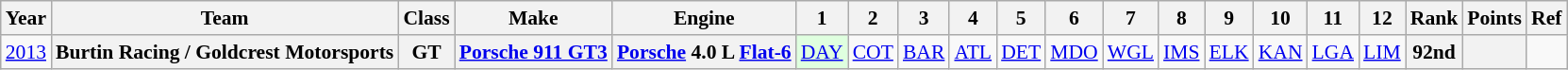<table class="wikitable" style="text-align:center; font-size:90%">
<tr>
<th>Year</th>
<th>Team</th>
<th>Class</th>
<th>Make</th>
<th>Engine</th>
<th>1</th>
<th>2</th>
<th>3</th>
<th>4</th>
<th>5</th>
<th>6</th>
<th>7</th>
<th>8</th>
<th>9</th>
<th>10</th>
<th>11</th>
<th>12</th>
<th>Rank</th>
<th>Points</th>
<th>Ref</th>
</tr>
<tr>
<td><a href='#'>2013</a></td>
<th>Burtin Racing / Goldcrest Motorsports</th>
<th>GT</th>
<th><a href='#'>Porsche 911 GT3</a></th>
<th><a href='#'>Porsche</a> 4.0 L <a href='#'>Flat-6</a></th>
<td style="background:#DFFFDF;"><a href='#'>DAY</a><br></td>
<td><a href='#'>COT</a></td>
<td><a href='#'>BAR</a></td>
<td><a href='#'>ATL</a></td>
<td><a href='#'>DET</a></td>
<td><a href='#'>MDO</a></td>
<td><a href='#'>WGL</a></td>
<td><a href='#'>IMS</a></td>
<td><a href='#'>ELK</a></td>
<td><a href='#'>KAN</a></td>
<td><a href='#'>LGA</a></td>
<td><a href='#'>LIM</a></td>
<th>92nd</th>
<th></th>
<td></td>
</tr>
</table>
